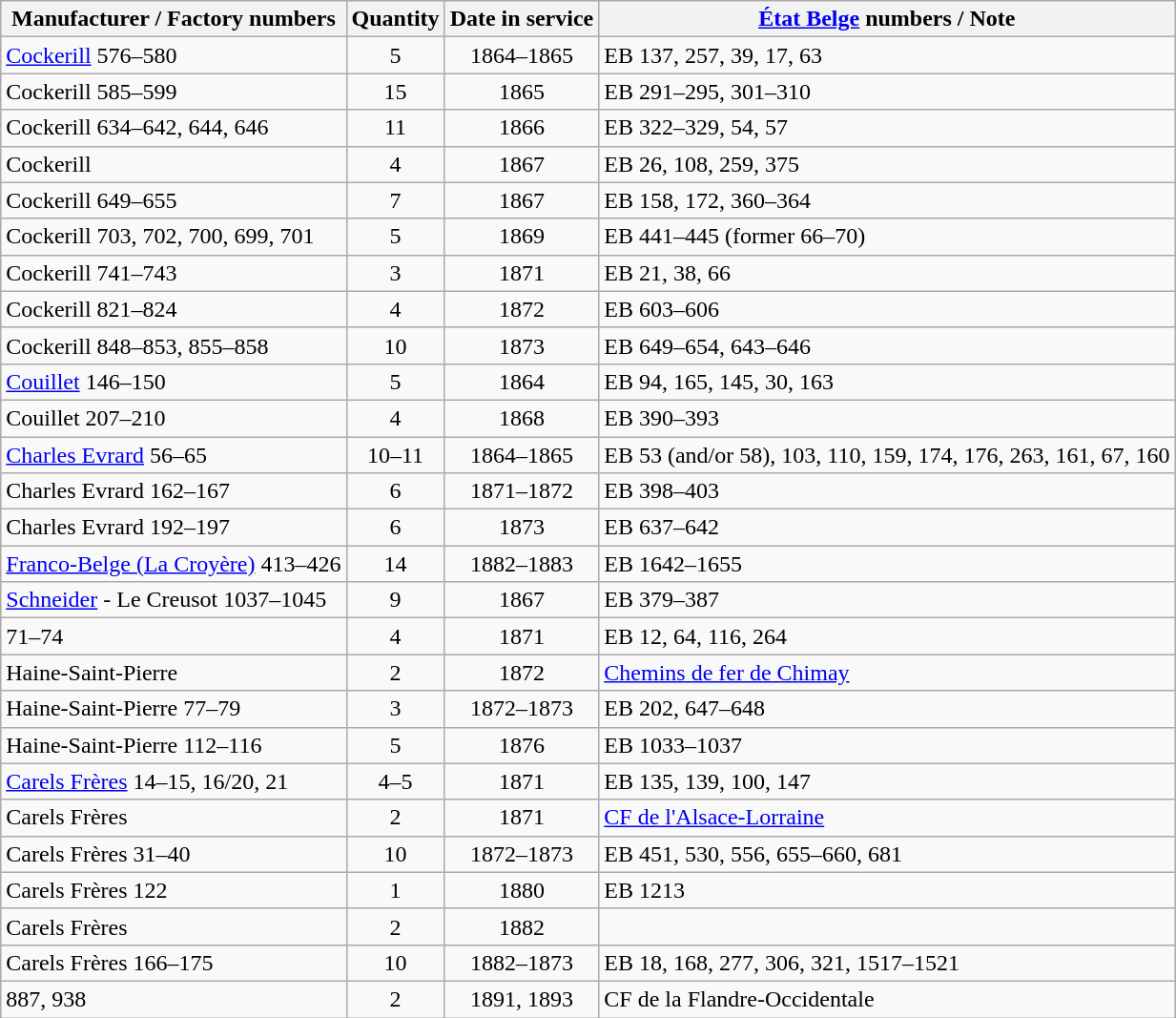<table class="wikitable" style=text-align:center>
<tr>
<th>Manufacturer / Factory numbers</th>
<th>Quantity</th>
<th>Date in service</th>
<th><a href='#'>État Belge</a> numbers / Note</th>
</tr>
<tr>
<td style=text-align:left><a href='#'>Cockerill</a> 576–580</td>
<td>5</td>
<td>1864–1865</td>
<td style=text-align:left>EB 137, 257, 39, 17, 63</td>
</tr>
<tr>
<td style=text-align:left>Cockerill 585–599</td>
<td>15</td>
<td>1865</td>
<td style=text-align:left>EB 291–295, 301–310</td>
</tr>
<tr>
<td style=text-align:left>Cockerill 634–642, 644, 646</td>
<td>11</td>
<td>1866</td>
<td style=text-align:left>EB 322–329, 54, 57</td>
</tr>
<tr>
<td style=text-align:left>Cockerill</td>
<td>4</td>
<td>1867</td>
<td style=text-align:left>EB 26, 108, 259, 375</td>
</tr>
<tr>
<td style=text-align:left>Cockerill 649–655</td>
<td>7</td>
<td>1867</td>
<td style=text-align:left>EB 158, 172, 360–364</td>
</tr>
<tr>
<td style=text-align:left>Cockerill 703, 702, 700, 699, 701</td>
<td>5</td>
<td>1869</td>
<td style=text-align:left>EB 441–445 (former  66–70)</td>
</tr>
<tr>
<td style=text-align:left>Cockerill 741–743</td>
<td>3</td>
<td>1871</td>
<td style=text-align:left>EB 21, 38, 66</td>
</tr>
<tr>
<td style=text-align:left>Cockerill 821–824</td>
<td>4</td>
<td>1872</td>
<td style=text-align:left>EB 603–606</td>
</tr>
<tr>
<td style=text-align:left>Cockerill 848–853, 855–858</td>
<td>10</td>
<td>1873</td>
<td style=text-align:left>EB 649–654, 643–646</td>
</tr>
<tr>
<td style=text-align:left><a href='#'>Couillet</a> 146–150</td>
<td>5</td>
<td>1864</td>
<td style=text-align:left>EB 94, 165, 145, 30, 163</td>
</tr>
<tr>
<td style=text-align:left>Couillet 207–210</td>
<td>4</td>
<td>1868</td>
<td style=text-align:left>EB 390–393</td>
</tr>
<tr>
<td style=text-align:left><a href='#'>Charles Evrard</a> 56–65</td>
<td>10–11</td>
<td>1864–1865</td>
<td style=text-align:left>EB 53 (and/or 58), 103, 110, 159, 174, 176, 263, 161, 67, 160</td>
</tr>
<tr>
<td style=text-align:left>Charles Evrard 162–167</td>
<td>6</td>
<td>1871–1872</td>
<td style=text-align:left>EB 398–403</td>
</tr>
<tr>
<td style=text-align:left>Charles Evrard 192–197</td>
<td>6</td>
<td>1873</td>
<td style=text-align:left>EB 637–642</td>
</tr>
<tr>
<td style=text-align:left><a href='#'>Franco-Belge (La Croyère)</a> 413–426</td>
<td>14</td>
<td>1882–1883</td>
<td style=text-align:left>EB 1642–1655</td>
</tr>
<tr>
<td style=text-align:left><a href='#'>Schneider</a> - Le Creusot 1037–1045</td>
<td>9</td>
<td>1867</td>
<td style=text-align:left>EB 379–387</td>
</tr>
<tr>
<td style=text-align:left> 71–74</td>
<td>4</td>
<td>1871</td>
<td style=text-align:left>EB 12, 64, 116, 264</td>
</tr>
<tr>
<td style=text-align:left>Haine-Saint-Pierre</td>
<td>2</td>
<td>1872</td>
<td style=text-align:left><a href='#'>Chemins de fer de Chimay</a></td>
</tr>
<tr>
<td style=text-align:left>Haine-Saint-Pierre 77–79</td>
<td>3</td>
<td>1872–1873</td>
<td style=text-align:left>EB 202, 647–648</td>
</tr>
<tr>
<td style=text-align:left>Haine-Saint-Pierre 112–116</td>
<td>5</td>
<td>1876</td>
<td style=text-align:left>EB 1033–1037</td>
</tr>
<tr>
<td style=text-align:left><a href='#'>Carels Frères</a> 14–15, 16/20, 21</td>
<td>4–5</td>
<td>1871</td>
<td style=text-align:left>EB 135, 139, 100, 147</td>
</tr>
<tr>
<td style=text-align:left>Carels Frères</td>
<td>2</td>
<td>1871</td>
<td style=text-align:left><a href='#'>CF de l'Alsace-Lorraine</a></td>
</tr>
<tr>
<td style=text-align:left>Carels Frères 31–40</td>
<td>10</td>
<td>1872–1873</td>
<td style=text-align:left>EB 451, 530, 556, 655–660, 681</td>
</tr>
<tr>
<td style=text-align:left>Carels Frères 122</td>
<td>1</td>
<td>1880</td>
<td style=text-align:left>EB 1213</td>
</tr>
<tr>
<td style=text-align:left>Carels Frères</td>
<td>2</td>
<td>1882</td>
<td style=text-align:left></td>
</tr>
<tr>
<td style=text-align:left>Carels Frères 166–175</td>
<td>10</td>
<td>1882–1873</td>
<td style=text-align:left>EB 18, 168, 277, 306, 321, 1517–1521</td>
</tr>
<tr>
<td style=text-align:left> 887, 938</td>
<td>2</td>
<td>1891, 1893</td>
<td style=text-align:left>CF de la Flandre-Occidentale</td>
</tr>
</table>
